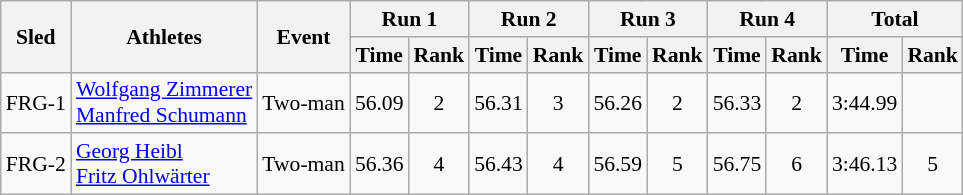<table class="wikitable" border="1" style="font-size:90%">
<tr>
<th rowspan="2">Sled</th>
<th rowspan="2">Athletes</th>
<th rowspan="2">Event</th>
<th colspan="2">Run 1</th>
<th colspan="2">Run 2</th>
<th colspan="2">Run 3</th>
<th colspan="2">Run 4</th>
<th colspan="2">Total</th>
</tr>
<tr>
<th>Time</th>
<th>Rank</th>
<th>Time</th>
<th>Rank</th>
<th>Time</th>
<th>Rank</th>
<th>Time</th>
<th>Rank</th>
<th>Time</th>
<th>Rank</th>
</tr>
<tr>
<td align="center">FRG-1</td>
<td><a href='#'>Wolfgang Zimmerer</a><br><a href='#'>Manfred Schumann</a></td>
<td>Two-man</td>
<td align="center">56.09</td>
<td align="center">2</td>
<td align="center">56.31</td>
<td align="center">3</td>
<td align="center">56.26</td>
<td align="center">2</td>
<td align="center">56.33</td>
<td align="center">2</td>
<td align="center">3:44.99</td>
<td align="center"></td>
</tr>
<tr>
<td align="center">FRG-2</td>
<td><a href='#'>Georg Heibl</a><br><a href='#'>Fritz Ohlwärter</a></td>
<td>Two-man</td>
<td align="center">56.36</td>
<td align="center">4</td>
<td align="center">56.43</td>
<td align="center">4</td>
<td align="center">56.59</td>
<td align="center">5</td>
<td align="center">56.75</td>
<td align="center">6</td>
<td align="center">3:46.13</td>
<td align="center">5</td>
</tr>
</table>
